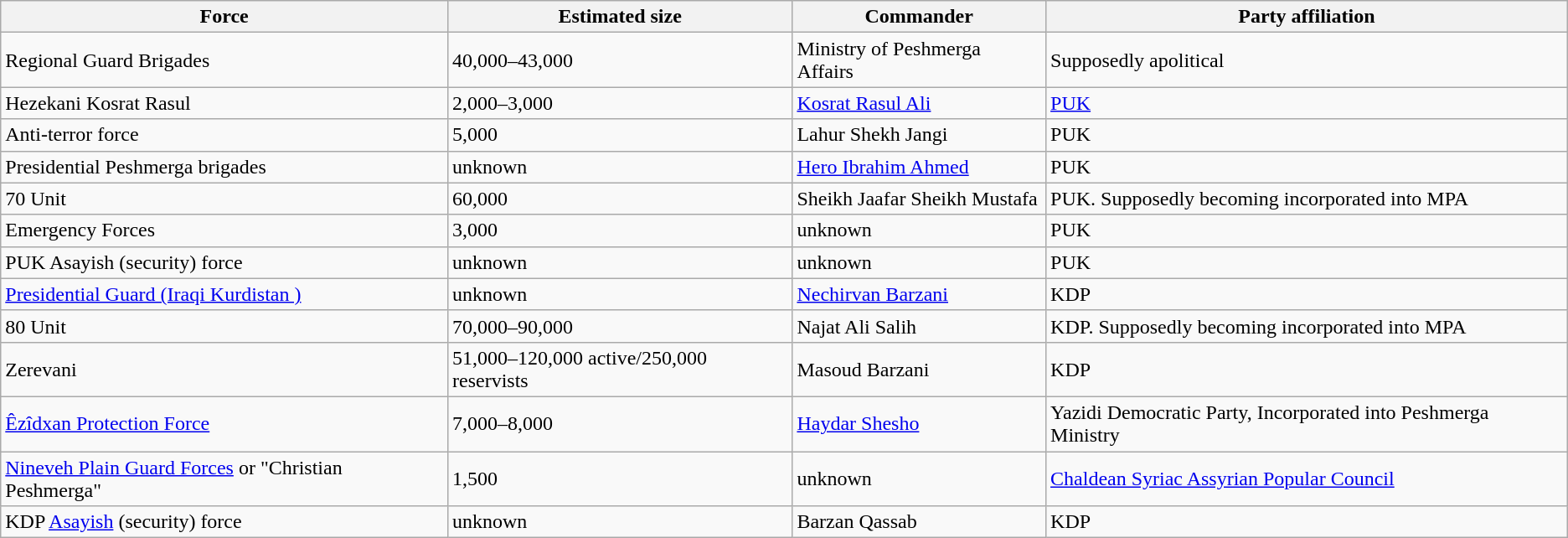<table class="wikitable sortable">
<tr>
<th>Force</th>
<th>Estimated size</th>
<th>Commander</th>
<th>Party affiliation</th>
</tr>
<tr>
<td>Regional Guard Brigades</td>
<td>40,000–43,000</td>
<td>Ministry of Peshmerga Affairs</td>
<td>Supposedly apolitical</td>
</tr>
<tr>
<td>Hezekani Kosrat Rasul</td>
<td>2,000–3,000</td>
<td><a href='#'>Kosrat Rasul Ali</a></td>
<td><a href='#'>PUK</a></td>
</tr>
<tr>
<td>Anti-terror force</td>
<td>5,000</td>
<td>Lahur Shekh Jangi</td>
<td>PUK</td>
</tr>
<tr>
<td>Presidential Peshmerga brigades</td>
<td>unknown</td>
<td><a href='#'>Hero Ibrahim Ahmed</a></td>
<td>PUK</td>
</tr>
<tr>
<td>70 Unit</td>
<td>60,000</td>
<td>Sheikh Jaafar Sheikh Mustafa</td>
<td>PUK. Supposedly becoming incorporated into MPA</td>
</tr>
<tr>
<td>Emergency Forces</td>
<td>3,000</td>
<td>unknown</td>
<td>PUK</td>
</tr>
<tr>
<td>PUK Asayish (security) force</td>
<td>unknown</td>
<td>unknown</td>
<td>PUK</td>
</tr>
<tr>
<td><a href='#'>Presidential Guard (Iraqi Kurdistan )</a></td>
<td>unknown</td>
<td><a href='#'>Nechirvan Barzani</a></td>
<td>KDP</td>
</tr>
<tr>
<td>80 Unit</td>
<td>70,000–90,000</td>
<td>Najat Ali Salih</td>
<td>KDP. Supposedly becoming incorporated into MPA</td>
</tr>
<tr>
<td>Zerevani</td>
<td>51,000–120,000 active/250,000 reservists</td>
<td>Masoud Barzani</td>
<td>KDP</td>
</tr>
<tr>
<td> <a href='#'>Êzîdxan Protection Force</a></td>
<td>7,000–8,000</td>
<td><a href='#'>Haydar Shesho</a></td>
<td>Yazidi Democratic Party, Incorporated into Peshmerga Ministry</td>
</tr>
<tr>
<td> <a href='#'>Nineveh Plain Guard Forces</a> or "Christian Peshmerga"</td>
<td>1,500</td>
<td>unknown</td>
<td><a href='#'>Chaldean Syriac Assyrian Popular Council</a></td>
</tr>
<tr>
<td>KDP <a href='#'>Asayish</a> (security) force</td>
<td>unknown</td>
<td>Barzan Qassab</td>
<td>KDP</td>
</tr>
</table>
